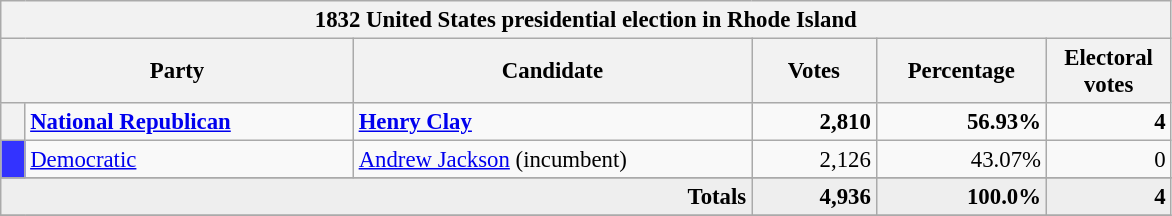<table class="wikitable" style="font-size: 95%;">
<tr>
<th colspan="6">1832 United States presidential election in Rhode Island</th>
</tr>
<tr>
<th colspan="2" style="width: 15em">Party</th>
<th style="width: 17em">Candidate</th>
<th style="width: 5em">Votes</th>
<th style="width: 7em">Percentage</th>
<th style="width: 5em">Electoral votes</th>
</tr>
<tr>
<th></th>
<td style="width: 130px"><strong><a href='#'>National Republican</a></strong></td>
<td><strong><a href='#'>Henry Clay</a></strong></td>
<td align="right"><strong>2,810</strong></td>
<td align="right"><strong>56.93%</strong></td>
<td align="right"><strong>4</strong></td>
</tr>
<tr>
<th style="background-color:#3333FF; width: 3px"></th>
<td style="width: 130px"><a href='#'>Democratic</a></td>
<td><a href='#'>Andrew Jackson</a> (incumbent)</td>
<td align="right">2,126</td>
<td align="right">43.07%</td>
<td align="right">0</td>
</tr>
<tr>
</tr>
<tr bgcolor="#EEEEEE">
<td colspan="3" align="right"><strong>Totals</strong></td>
<td align="right"><strong>4,936</strong></td>
<td align="right"><strong>100.0%</strong></td>
<td align="right"><strong>4</strong></td>
</tr>
<tr>
</tr>
</table>
